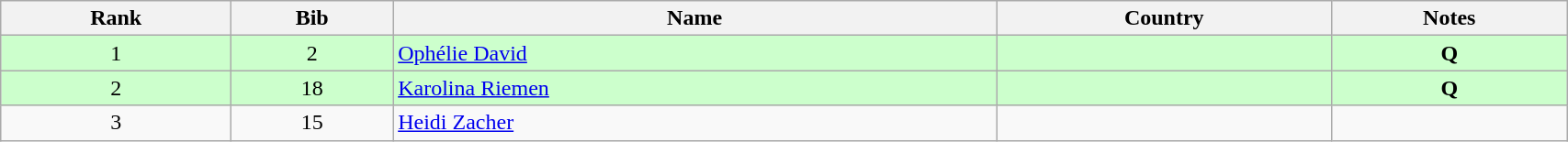<table class="wikitable" style="text-align:center;" width=90%>
<tr>
<th>Rank</th>
<th>Bib</th>
<th>Name</th>
<th>Country</th>
<th>Notes</th>
</tr>
<tr bgcolor="ccffcc">
<td>1</td>
<td>2</td>
<td align=left><a href='#'>Ophélie David</a></td>
<td align=left></td>
<td><strong>Q</strong></td>
</tr>
<tr bgcolor="ccffcc">
<td>2</td>
<td>18</td>
<td align=left><a href='#'>Karolina Riemen</a></td>
<td align=left></td>
<td><strong>Q</strong></td>
</tr>
<tr>
<td>3</td>
<td>15</td>
<td align=left><a href='#'>Heidi Zacher</a></td>
<td align=left></td>
<td></td>
</tr>
</table>
